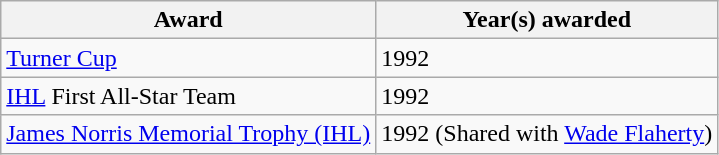<table class="wikitable">
<tr>
<th>Award</th>
<th>Year(s) awarded</th>
</tr>
<tr>
<td><a href='#'>Turner Cup</a></td>
<td>1992</td>
</tr>
<tr>
<td><a href='#'>IHL</a> First All-Star Team</td>
<td>1992</td>
</tr>
<tr>
<td><a href='#'>James Norris Memorial Trophy (IHL)</a></td>
<td>1992 (Shared with <a href='#'>Wade Flaherty</a>)</td>
</tr>
</table>
